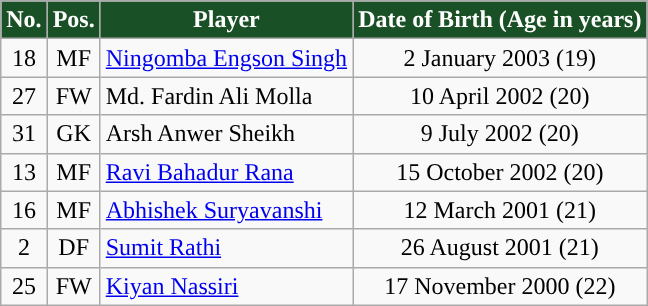<table class="wikitable plainrowheaders sortable">
<tr>
<th style="background:#1A5026; color:#FFFFFF; ">No.</th>
<th style="background:#1A5026; color:#FFFFFF; ">Pos.</th>
<th style="background:#1A5026; color:#FFFFFF; ">Player</th>
<th style="background:#1A5026; color:#FFFFFF; ">Date of Birth (Age in years)</th>
</tr>
<tr>
<td align=center>18</td>
<td align=center>MF</td>
<td><a href='#'>Ningomba Engson Singh</a></td>
<td align=center>2 January 2003 (19)</td>
</tr>
<tr>
<td align=center>27</td>
<td align=center>FW</td>
<td>Md. Fardin Ali Molla</td>
<td align=center>10 April 2002 (20)</td>
</tr>
<tr>
<td align=center>31</td>
<td align=center>GK</td>
<td>Arsh Anwer Sheikh</td>
<td align=center>9 July 2002 (20)</td>
</tr>
<tr>
<td align=center>13</td>
<td align=center>MF</td>
<td><a href='#'>Ravi Bahadur Rana</a></td>
<td align=center>15 October 2002 (20)</td>
</tr>
<tr>
<td align=center>16</td>
<td align=center>MF</td>
<td><a href='#'>Abhishek Suryavanshi</a></td>
<td align=center>12 March 2001 (21)</td>
</tr>
<tr>
<td align=center>2</td>
<td align=center>DF</td>
<td><a href='#'>Sumit Rathi</a></td>
<td align=center>26 August 2001 (21)</td>
</tr>
<tr>
<td align=center>25</td>
<td align=center>FW</td>
<td><a href='#'>Kiyan Nassiri</a></td>
<td align=center>17 November 2000 (22)</td>
</tr>
</table>
